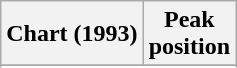<table class="wikitable sortable">
<tr>
<th align="left">Chart (1993)</th>
<th align="center">Peak<br>position</th>
</tr>
<tr>
</tr>
<tr>
</tr>
<tr>
</tr>
</table>
